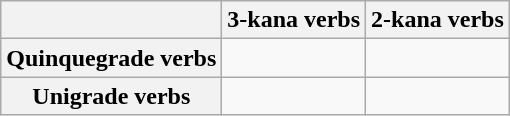<table class="wikitable">
<tr>
<th></th>
<th>3-kana verbs</th>
<th>2-kana verbs</th>
</tr>
<tr>
<th>Quinquegrade verbs</th>
<td></td>
<td></td>
</tr>
<tr>
<th>Unigrade verbs</th>
<td></td>
<td></td>
</tr>
</table>
